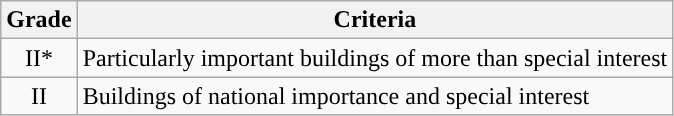<table class="wikitable">
<tr>
<th>Grade</th>
<th>Criteria</th>
</tr>
<tr>
<td align="center" >II*</td>
<td>Particularly important buildings of more than special interest</td>
</tr>
<tr>
<td align="center" >II</td>
<td>Buildings of national importance and special interest</td>
</tr>
</table>
